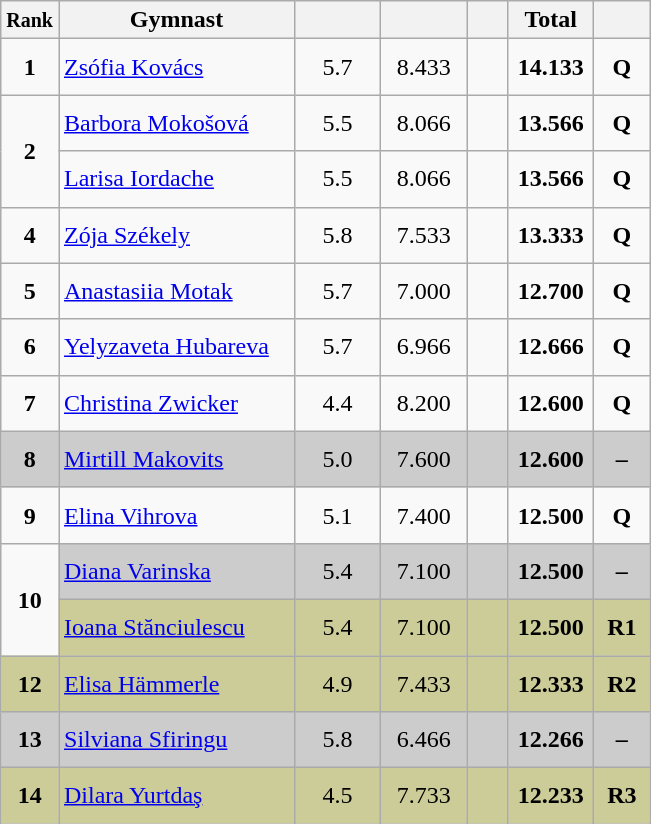<table style="text-align:center;" class="wikitable sortable">
<tr>
<th scope="col" style="width:15px;"><small>Rank</small></th>
<th scope="col" style="width:150px;">Gymnast</th>
<th scope="col" style="width:50px;"><small></small></th>
<th scope="col" style="width:50px;"><small></small></th>
<th scope="col" style="width:20px;"><small></small></th>
<th scope="col" style="width:50px;">Total</th>
<th scope="col" style="width:30px;"><small></small></th>
</tr>
<tr>
<td scope="row" style="text-align:center"><strong>1</strong></td>
<td style="height:30px; text-align:left;"> <a href='#'>Zsófia Kovács</a></td>
<td>5.7</td>
<td>8.433</td>
<td></td>
<td><strong>14.133</strong></td>
<td><strong>Q</strong></td>
</tr>
<tr>
<td rowspan=2 scope="row" style="text-align:center"><strong>2</strong></td>
<td style="height:30px; text-align:left;"> <a href='#'>Barbora Mokošová</a></td>
<td>5.5</td>
<td>8.066</td>
<td></td>
<td><strong>13.566</strong></td>
<td><strong>Q</strong></td>
</tr>
<tr>
<td style="height:30px; text-align:left;"> <a href='#'>Larisa Iordache</a></td>
<td>5.5</td>
<td>8.066</td>
<td></td>
<td><strong>13.566</strong></td>
<td><strong>Q</strong></td>
</tr>
<tr>
<td scope="row" style="text-align:center"><strong>4</strong></td>
<td style="height:30px; text-align:left;"> <a href='#'>Zója Székely</a></td>
<td>5.8</td>
<td>7.533</td>
<td></td>
<td><strong>13.333</strong></td>
<td><strong>Q</strong></td>
</tr>
<tr>
<td scope="row" style="text-align:center"><strong>5</strong></td>
<td style="height:30px; text-align:left;"> <a href='#'>Anastasiia Motak</a></td>
<td>5.7</td>
<td>7.000</td>
<td></td>
<td><strong>12.700</strong></td>
<td><strong>Q</strong></td>
</tr>
<tr>
<td scope="row" style="text-align:center"><strong>6</strong></td>
<td style="height:30px; text-align:left;"> <a href='#'>Yelyzaveta Hubareva</a></td>
<td>5.7</td>
<td>6.966</td>
<td></td>
<td><strong>12.666</strong></td>
<td><strong>Q</strong></td>
</tr>
<tr>
<td scope="row" style="text-align:center"><strong>7</strong></td>
<td style="height:30px; text-align:left;"> <a href='#'>Christina Zwicker</a></td>
<td>4.4</td>
<td>8.200</td>
<td></td>
<td><strong>12.600</strong></td>
<td><strong>Q</strong></td>
</tr>
<tr style="background:#cccccc;">
<td scope="row" style="text-align:center"><strong>8</strong></td>
<td style="height:30px; text-align:left;"> <a href='#'>Mirtill Makovits</a></td>
<td>5.0</td>
<td>7.600</td>
<td></td>
<td><strong>12.600</strong></td>
<td><strong>–</strong></td>
</tr>
<tr>
<td scope="row" style="text-align:center"><strong>9</strong></td>
<td style="height:30px; text-align:left;"> <a href='#'>Elina Vihrova</a></td>
<td>5.1</td>
<td>7.400</td>
<td></td>
<td><strong>12.500</strong></td>
<td><strong>Q</strong></td>
</tr>
<tr>
<td rowspan=2 scope="row" style="text-align:center"><strong>10</strong></td>
<td style="background:#cccccc; height:30px; text-align:left;"> <a href='#'>Diana Varinska</a></td>
<td style="background:#cccccc;">5.4</td>
<td style="background:#cccccc;">7.100</td>
<td style="background:#cccccc;"></td>
<td style="background:#cccccc;"><strong>12.500</strong></td>
<td style="background:#cccccc;"><strong>–</strong></td>
</tr>
<tr>
<td style="background:#cccc99; height:30px; text-align:left;"> <a href='#'>Ioana Stănciulescu</a></td>
<td style="background:#cccc99;">5.4</td>
<td style="background:#cccc99;">7.100</td>
<td style="background:#cccc99;"></td>
<td style="background:#cccc99;"><strong>12.500</strong></td>
<td style="background:#cccc99;"><strong>R1</strong></td>
</tr>
<tr style="background:#cccc99;">
<td scope="row" style="text-align:center"><strong>12</strong></td>
<td style="height:30px; text-align:left;"> <a href='#'>Elisa Hämmerle</a></td>
<td>4.9</td>
<td>7.433</td>
<td></td>
<td><strong>12.333</strong></td>
<td><strong>R2</strong></td>
</tr>
<tr style="background:#cccccc;">
<td scope="row" style="text-align:center"><strong>13</strong></td>
<td style="height:30px; text-align:left;"> <a href='#'>Silviana Sfiringu</a></td>
<td>5.8</td>
<td>6.466</td>
<td></td>
<td><strong>12.266</strong></td>
<td><strong>–</strong></td>
</tr>
<tr style="background:#cccc99;">
<td scope="row" style="text-align:center"><strong>14</strong></td>
<td style="height:30px; text-align:left;"> <a href='#'>Dilara Yurtdaş</a></td>
<td>4.5</td>
<td>7.733</td>
<td></td>
<td><strong>12.233</strong></td>
<td><strong>R3</strong></td>
</tr>
</table>
